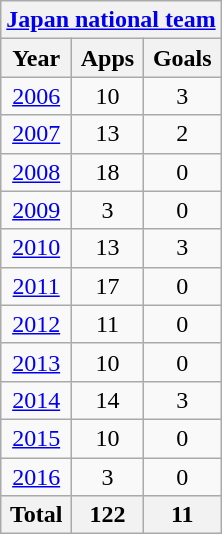<table class="wikitable" style="text-align:center">
<tr>
<th colspan=3><a href='#'>Japan national team</a></th>
</tr>
<tr>
<th>Year</th>
<th>Apps</th>
<th>Goals</th>
</tr>
<tr>
<td><a href='#'>2006</a></td>
<td>10</td>
<td>3</td>
</tr>
<tr>
<td><a href='#'>2007</a></td>
<td>13</td>
<td>2</td>
</tr>
<tr>
<td><a href='#'>2008</a></td>
<td>18</td>
<td>0</td>
</tr>
<tr>
<td><a href='#'>2009</a></td>
<td>3</td>
<td>0</td>
</tr>
<tr>
<td><a href='#'>2010</a></td>
<td>13</td>
<td>3</td>
</tr>
<tr>
<td><a href='#'>2011</a></td>
<td>17</td>
<td>0</td>
</tr>
<tr>
<td><a href='#'>2012</a></td>
<td>11</td>
<td>0</td>
</tr>
<tr>
<td><a href='#'>2013</a></td>
<td>10</td>
<td>0</td>
</tr>
<tr>
<td><a href='#'>2014</a></td>
<td>14</td>
<td>3</td>
</tr>
<tr>
<td><a href='#'>2015</a></td>
<td>10</td>
<td>0</td>
</tr>
<tr>
<td><a href='#'>2016</a></td>
<td>3</td>
<td>0</td>
</tr>
<tr>
<th>Total</th>
<th>122</th>
<th>11</th>
</tr>
</table>
